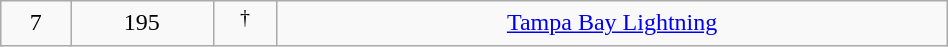<table class="wikitable sortable" width="50%">
<tr align="center" bgcolor="">
<td>7</td>
<td>195</td>
<td> <sup>†</sup></td>
<td><a href='#'>Tampa Bay Lightning</a></td>
</tr>
</table>
